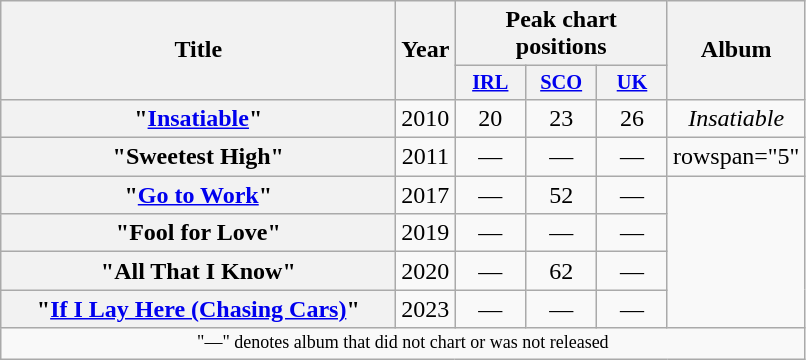<table class="wikitable plainrowheaders" style="text-align:center;">
<tr>
<th scope="col" rowspan="2" style="width:16em;">Title</th>
<th scope="col" rowspan="2" style="width:1em;">Year</th>
<th scope="col" colspan="3">Peak chart positions</th>
<th scope="col" rowspan="2">Album</th>
</tr>
<tr>
<th scope="col" style="width:3em;font-size:85%;"><a href='#'>IRL</a><br></th>
<th scope="col" style="width:3em;font-size:85%;"><a href='#'>SCO</a><br></th>
<th scope="col" style="width:3em;font-size:85%;"><a href='#'>UK</a><br></th>
</tr>
<tr>
<th scope="row">"<a href='#'>Insatiable</a>"</th>
<td>2010</td>
<td>20</td>
<td>23</td>
<td>26</td>
<td><em>Insatiable</em></td>
</tr>
<tr>
<th scope="row">"Sweetest High"</th>
<td>2011</td>
<td>—</td>
<td>—</td>
<td>—</td>
<td>rowspan="5" </td>
</tr>
<tr>
<th scope="row">"<a href='#'>Go to Work</a>"</th>
<td>2017</td>
<td>—</td>
<td>52</td>
<td>—</td>
</tr>
<tr>
<th scope="row">"Fool for Love"</th>
<td>2019</td>
<td>—</td>
<td>—</td>
<td>—</td>
</tr>
<tr>
<th scope="row">"All That I Know"</th>
<td>2020</td>
<td>—</td>
<td>62</td>
<td>—</td>
</tr>
<tr>
<th scope="row">"<a href='#'>If I Lay Here (Chasing Cars)</a>"</th>
<td>2023</td>
<td>—</td>
<td>—</td>
<td>—</td>
</tr>
<tr>
<td colspan="7" style="font-size:9pt">"—" denotes album that did not chart or was not released</td>
</tr>
</table>
